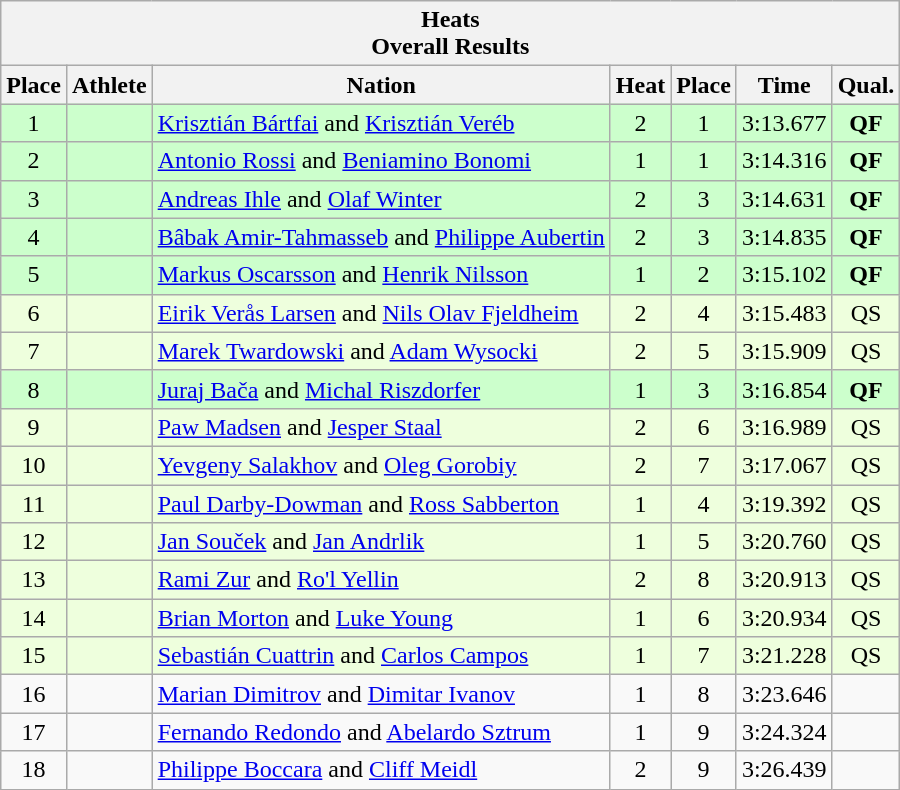<table class="wikitable sortable">
<tr>
<th colspan=7>Heats <br>Overall Results</th>
</tr>
<tr>
<th>Place</th>
<th>Athlete</th>
<th>Nation</th>
<th>Heat</th>
<th>Place</th>
<th>Time</th>
<th>Qual.</th>
</tr>
<tr bgcolor="ccffcc">
<td align="center">1</td>
<td align="left"></td>
<td align="left"><a href='#'>Krisztián Bártfai</a> and <a href='#'>Krisztián Veréb</a></td>
<td align="center">2</td>
<td align="center">1</td>
<td align="center">3:13.677</td>
<td align="center"><strong>QF</strong></td>
</tr>
<tr bgcolor="ccffcc">
<td align="center">2</td>
<td align="left"></td>
<td align="left"><a href='#'>Antonio Rossi</a> and <a href='#'>Beniamino Bonomi</a></td>
<td align="center">1</td>
<td align="center">1</td>
<td align="center">3:14.316</td>
<td align="center"><strong>QF</strong></td>
</tr>
<tr bgcolor="ccffcc">
<td align="center">3</td>
<td align="left"></td>
<td align="left"><a href='#'>Andreas Ihle</a> and <a href='#'>Olaf Winter</a></td>
<td align="center">2</td>
<td align="center">3</td>
<td align="center">3:14.631</td>
<td align="center"><strong>QF</strong></td>
</tr>
<tr bgcolor="ccffcc">
<td align="center">4</td>
<td align="left"></td>
<td align="left"><a href='#'>Bâbak Amir-Tahmasseb</a> and <a href='#'>Philippe Aubertin</a></td>
<td align="center">2</td>
<td align="center">3</td>
<td align="center">3:14.835</td>
<td align="center"><strong>QF</strong></td>
</tr>
<tr bgcolor="ccffcc">
<td align="center">5</td>
<td align="left"></td>
<td align="left"><a href='#'>Markus Oscarsson</a> and <a href='#'>Henrik Nilsson</a></td>
<td align="center">1</td>
<td align="center">2</td>
<td align="center">3:15.102</td>
<td align="center"><strong>QF</strong></td>
</tr>
<tr bgcolor="eeffdd">
<td align="center">6</td>
<td align="left"></td>
<td align="left"><a href='#'>Eirik Verås Larsen</a> and <a href='#'>Nils Olav Fjeldheim</a></td>
<td align="center">2</td>
<td align="center">4</td>
<td align="center">3:15.483</td>
<td align="center">QS</td>
</tr>
<tr bgcolor="eeffdd">
<td align="center">7</td>
<td align="left"></td>
<td align="left"><a href='#'>Marek Twardowski</a> and <a href='#'>Adam Wysocki</a></td>
<td align="center">2</td>
<td align="center">5</td>
<td align="center">3:15.909</td>
<td align="center">QS</td>
</tr>
<tr bgcolor="ccffcc">
<td align="center">8</td>
<td align="left"></td>
<td align="left"><a href='#'>Juraj Bača</a> and <a href='#'>Michal Riszdorfer</a></td>
<td align="center">1</td>
<td align="center">3</td>
<td align="center">3:16.854</td>
<td align="center"><strong>QF</strong></td>
</tr>
<tr bgcolor="eeffdd">
<td align="center">9</td>
<td align="left"></td>
<td align="left"><a href='#'>Paw Madsen</a> and <a href='#'>Jesper Staal</a></td>
<td align="center">2</td>
<td align="center">6</td>
<td align="center">3:16.989</td>
<td align="center">QS</td>
</tr>
<tr bgcolor="eeffdd">
<td align="center">10</td>
<td align="left"></td>
<td align="left"><a href='#'>Yevgeny Salakhov</a> and <a href='#'>Oleg Gorobiy</a></td>
<td align="center">2</td>
<td align="center">7</td>
<td align="center">3:17.067</td>
<td align="center">QS</td>
</tr>
<tr bgcolor="eeffdd">
<td align="center">11</td>
<td align="left"></td>
<td align="left"><a href='#'>Paul Darby-Dowman</a> and <a href='#'>Ross Sabberton</a></td>
<td align="center">1</td>
<td align="center">4</td>
<td align="center">3:19.392</td>
<td align="center">QS</td>
</tr>
<tr bgcolor="eeffdd">
<td align="center">12</td>
<td align="left"></td>
<td align="left"><a href='#'>Jan Souček</a> and <a href='#'>Jan Andrlik</a></td>
<td align="center">1</td>
<td align="center">5</td>
<td align="center">3:20.760</td>
<td align="center">QS</td>
</tr>
<tr bgcolor="eeffdd">
<td align="center">13</td>
<td align="left"></td>
<td align="left"><a href='#'>Rami Zur</a> and <a href='#'>Ro'l Yellin</a></td>
<td align="center">2</td>
<td align="center">8</td>
<td align="center">3:20.913</td>
<td align="center">QS</td>
</tr>
<tr bgcolor="eeffdd">
<td align="center">14</td>
<td align="left"></td>
<td align="left"><a href='#'>Brian Morton</a> and <a href='#'>Luke Young</a></td>
<td align="center">1</td>
<td align="center">6</td>
<td align="center">3:20.934</td>
<td align="center">QS</td>
</tr>
<tr bgcolor="eeffdd">
<td align="center">15</td>
<td align="left"></td>
<td align="left"><a href='#'>Sebastián Cuattrin</a> and <a href='#'>Carlos Campos</a></td>
<td align="center">1</td>
<td align="center">7</td>
<td align="center">3:21.228</td>
<td align="center">QS</td>
</tr>
<tr>
<td align="center">16</td>
<td align="left"></td>
<td align="left"><a href='#'>Marian Dimitrov</a> and <a href='#'>Dimitar Ivanov</a></td>
<td align="center">1</td>
<td align="center">8</td>
<td align="center">3:23.646</td>
<td align="center"></td>
</tr>
<tr>
<td align="center">17</td>
<td align="left"></td>
<td align="left"><a href='#'>Fernando Redondo</a> and <a href='#'>Abelardo Sztrum</a></td>
<td align="center">1</td>
<td align="center">9</td>
<td align="center">3:24.324</td>
<td align="center"></td>
</tr>
<tr>
<td align="center">18</td>
<td align="left"></td>
<td align="left"><a href='#'>Philippe Boccara</a> and <a href='#'>Cliff Meidl</a></td>
<td align="center">2</td>
<td align="center">9</td>
<td align="center">3:26.439</td>
<td align="center"></td>
</tr>
</table>
